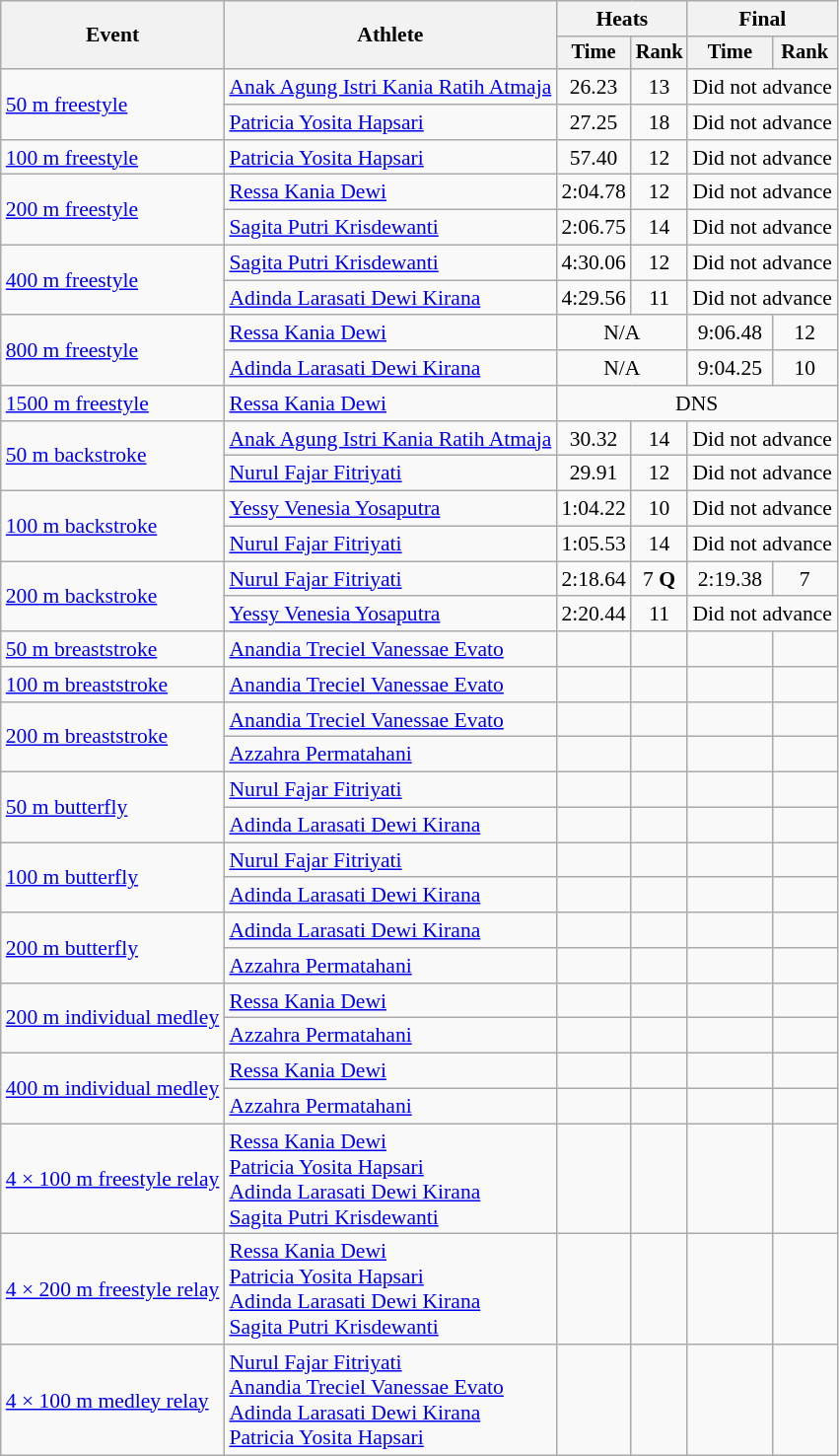<table class=wikitable style="font-size:90%">
<tr>
<th rowspan="2">Event</th>
<th rowspan="2">Athlete</th>
<th colspan="2">Heats</th>
<th colspan="2">Final</th>
</tr>
<tr style="font-size:95%">
<th>Time</th>
<th>Rank</th>
<th>Time</th>
<th>Rank</th>
</tr>
<tr align=center>
<td align=left rowspan=2><a href='#'>50 m freestyle</a></td>
<td align=left><a href='#'>Anak Agung Istri Kania Ratih Atmaja</a></td>
<td>26.23</td>
<td>13</td>
<td colspan="2">Did not advance</td>
</tr>
<tr align=center>
<td align=left><a href='#'>Patricia Yosita Hapsari</a></td>
<td>27.25</td>
<td>18</td>
<td colspan="2">Did not advance</td>
</tr>
<tr align=center>
<td align="left"><a href='#'>100 m freestyle</a></td>
<td align=left><a href='#'>Patricia Yosita Hapsari</a></td>
<td>57.40</td>
<td>12</td>
<td colspan="2">Did not advance</td>
</tr>
<tr align="center">
<td rowspan="2" align="left"><a href='#'>200 m freestyle</a></td>
<td align="left"><a href='#'>Ressa Kania Dewi</a></td>
<td>2:04.78</td>
<td>12</td>
<td colspan="2">Did not advance</td>
</tr>
<tr align="center">
<td align="left"><a href='#'>Sagita Putri Krisdewanti</a></td>
<td>2:06.75</td>
<td>14</td>
<td colspan="2">Did not advance</td>
</tr>
<tr align="center">
<td rowspan="2" align="left"><a href='#'>400 m freestyle</a></td>
<td align="left"><a href='#'>Sagita Putri Krisdewanti</a></td>
<td>4:30.06</td>
<td>12</td>
<td colspan="2">Did not advance</td>
</tr>
<tr align="center">
<td align="left"><a href='#'>Adinda Larasati Dewi Kirana</a></td>
<td>4:29.56</td>
<td>11</td>
<td colspan="2">Did not advance</td>
</tr>
<tr align="center">
<td rowspan="2" align="left"><a href='#'>800 m freestyle</a></td>
<td align="left"><a href='#'>Ressa Kania Dewi</a></td>
<td colspan="2">N/A</td>
<td>9:06.48</td>
<td>12</td>
</tr>
<tr align="center">
<td align="left"><a href='#'>Adinda Larasati Dewi Kirana</a></td>
<td colspan="2">N/A</td>
<td>9:04.25</td>
<td>10</td>
</tr>
<tr align="center">
<td align="left"><a href='#'>1500 m freestyle</a></td>
<td align="left"><a href='#'>Ressa Kania Dewi</a></td>
<td colspan="4">DNS</td>
</tr>
<tr align="center">
<td rowspan="2" align="left"><a href='#'>50 m backstroke</a></td>
<td align="left"><a href='#'>Anak Agung Istri Kania Ratih Atmaja</a></td>
<td>30.32</td>
<td>14</td>
<td colspan="2">Did not advance</td>
</tr>
<tr align="center">
<td align="left"><a href='#'>Nurul Fajar Fitriyati</a></td>
<td>29.91</td>
<td>12</td>
<td colspan="2">Did not advance</td>
</tr>
<tr align="center">
<td rowspan="2" align="left"><a href='#'>100 m backstroke</a></td>
<td align="left"><a href='#'>Yessy Venesia Yosaputra</a></td>
<td>1:04.22</td>
<td>10</td>
<td colspan="2">Did not advance</td>
</tr>
<tr align="center">
<td align="left"><a href='#'>Nurul Fajar Fitriyati</a></td>
<td>1:05.53</td>
<td>14</td>
<td colspan="2">Did not advance</td>
</tr>
<tr align="center">
<td rowspan="2" align="left"><a href='#'>200 m backstroke</a></td>
<td align="left"><a href='#'>Nurul Fajar Fitriyati</a></td>
<td>2:18.64</td>
<td>7 <strong>Q</strong></td>
<td>2:19.38</td>
<td>7</td>
</tr>
<tr align="center">
<td align="left"><a href='#'>Yessy Venesia Yosaputra</a></td>
<td>2:20.44</td>
<td>11</td>
<td colspan="2">Did not advance</td>
</tr>
<tr align=center>
<td align=left><a href='#'>50 m breaststroke</a></td>
<td align=left><a href='#'>Anandia Treciel Vanessae Evato</a></td>
<td></td>
<td></td>
<td></td>
<td></td>
</tr>
<tr align=center>
<td align=left><a href='#'>100 m breaststroke</a></td>
<td align=left><a href='#'>Anandia Treciel Vanessae Evato</a></td>
<td></td>
<td></td>
<td></td>
<td></td>
</tr>
<tr align=center>
<td align=left rowspan=2><a href='#'>200 m breaststroke</a></td>
<td align=left><a href='#'>Anandia Treciel Vanessae Evato</a></td>
<td></td>
<td></td>
<td></td>
<td></td>
</tr>
<tr align=center>
<td align=left><a href='#'>Azzahra Permatahani</a></td>
<td></td>
<td></td>
<td></td>
<td></td>
</tr>
<tr align=center>
<td align=left rowspan=2><a href='#'>50 m butterfly</a></td>
<td align=left><a href='#'>Nurul Fajar Fitriyati</a></td>
<td></td>
<td></td>
<td></td>
<td></td>
</tr>
<tr align=center>
<td align=left><a href='#'>Adinda Larasati Dewi Kirana</a></td>
<td></td>
<td></td>
<td></td>
<td></td>
</tr>
<tr align=center>
<td align=left rowspan=2><a href='#'>100 m butterfly</a></td>
<td align=left><a href='#'>Nurul Fajar Fitriyati</a></td>
<td></td>
<td></td>
<td></td>
<td></td>
</tr>
<tr align=center>
<td align=left><a href='#'>Adinda Larasati Dewi Kirana</a></td>
<td></td>
<td></td>
<td></td>
<td></td>
</tr>
<tr align=center>
<td align=left rowspan=2><a href='#'>200 m butterfly</a></td>
<td align=left><a href='#'>Adinda Larasati Dewi Kirana</a></td>
<td></td>
<td></td>
<td></td>
<td></td>
</tr>
<tr align=center>
<td align=left><a href='#'>Azzahra Permatahani</a></td>
<td></td>
<td></td>
<td></td>
<td></td>
</tr>
<tr align=center>
<td align=left rowspan=2><a href='#'>200 m individual medley</a></td>
<td align=left><a href='#'>Ressa Kania Dewi</a></td>
<td></td>
<td></td>
<td></td>
<td></td>
</tr>
<tr align=center>
<td align=left><a href='#'>Azzahra Permatahani</a></td>
<td></td>
<td></td>
<td></td>
<td></td>
</tr>
<tr align=center>
<td align=left rowspan=2><a href='#'>400 m individual medley</a></td>
<td align=left><a href='#'>Ressa Kania Dewi</a></td>
<td></td>
<td></td>
<td></td>
<td></td>
</tr>
<tr align=center>
<td align=left><a href='#'>Azzahra Permatahani</a></td>
<td></td>
<td></td>
<td></td>
<td></td>
</tr>
<tr align=center>
<td align=left><a href='#'>4 × 100 m freestyle relay</a></td>
<td align=left><a href='#'>Ressa Kania Dewi</a><br><a href='#'>Patricia Yosita Hapsari</a><br><a href='#'>Adinda Larasati Dewi Kirana</a><br><a href='#'>Sagita Putri Krisdewanti</a></td>
<td></td>
<td></td>
<td></td>
<td></td>
</tr>
<tr align=center>
<td align=left><a href='#'>4 × 200 m freestyle relay</a></td>
<td align=left><a href='#'>Ressa Kania Dewi</a><br><a href='#'>Patricia Yosita Hapsari</a><br><a href='#'>Adinda Larasati Dewi Kirana</a><br><a href='#'>Sagita Putri Krisdewanti</a></td>
<td></td>
<td></td>
<td></td>
<td></td>
</tr>
<tr align=center>
<td align=left><a href='#'>4 × 100 m medley relay</a></td>
<td align=left><a href='#'>Nurul Fajar Fitriyati</a><br><a href='#'>Anandia Treciel Vanessae Evato</a><br><a href='#'>Adinda Larasati Dewi Kirana</a><br><a href='#'>Patricia Yosita Hapsari</a></td>
<td></td>
<td></td>
<td></td>
<td></td>
</tr>
</table>
